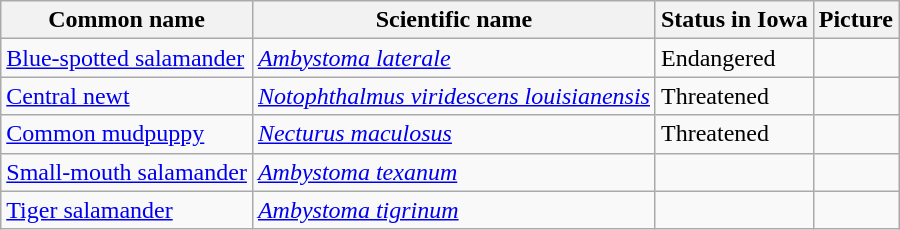<table class="wikitable">
<tr>
<th>Common name</th>
<th>Scientific name</th>
<th>Status in Iowa</th>
<th>Picture</th>
</tr>
<tr>
<td><a href='#'>Blue-spotted salamander</a></td>
<td><em><a href='#'>Ambystoma laterale</a></em></td>
<td>Endangered</td>
<td></td>
</tr>
<tr>
<td><a href='#'>Central newt</a></td>
<td><em><a href='#'>Notophthalmus viridescens louisianensis</a></em></td>
<td>Threatened</td>
<td></td>
</tr>
<tr>
<td><a href='#'>Common mudpuppy</a></td>
<td><em><a href='#'>Necturus maculosus</a></em></td>
<td>Threatened</td>
<td></td>
</tr>
<tr>
<td><a href='#'>Small-mouth salamander</a></td>
<td><em><a href='#'>Ambystoma texanum</a></em></td>
<td></td>
<td></td>
</tr>
<tr>
<td><a href='#'>Tiger salamander</a></td>
<td><em><a href='#'>Ambystoma tigrinum</a></em></td>
<td></td>
<td></td>
</tr>
</table>
